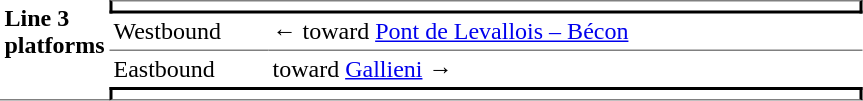<table border=0 cellspacing=0 cellpadding=3>
<tr>
<td style="border-bottom:solid 1px gray;" width=50 rowspan=10 valign=top><strong>Line 3 platforms</strong></td>
<td style="border-top:solid 1px gray;border-right:solid 2px black;border-left:solid 2px black;border-bottom:solid 2px black;text-align:center;" colspan=2></td>
</tr>
<tr>
<td style="border-bottom:solid 1px gray;" width=100>Westbound</td>
<td style="border-bottom:solid 1px gray;" width=390>←   toward <a href='#'>Pont de Levallois – Bécon</a> </td>
</tr>
<tr>
<td>Eastbound</td>
<td>   toward <a href='#'>Gallieni</a>  →</td>
</tr>
<tr>
<td style="border-top:solid 2px black;border-right:solid 2px black;border-left:solid 2px black;border-bottom:solid 1px gray;text-align:center;" colspan=2></td>
</tr>
</table>
